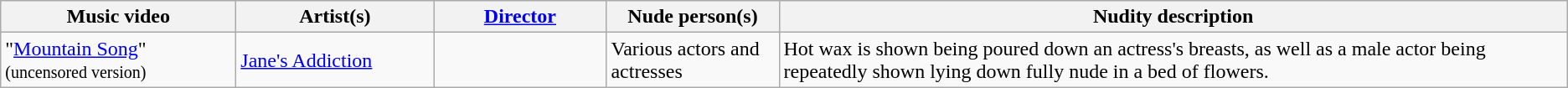<table class="wikitable">
<tr ">
<th style="width:180px;">Music video</th>
<th style="width:150px;">Artist(s)</th>
<th style="width:130px;"><a href='#'>Director</a></th>
<th style="width:130px;">Nude person(s)</th>
<th style=white-space:nowrap>Nudity description</th>
</tr>
<tr>
<td>"<a href='#'>Mountain Song</a>" <br><small>(uncensored version)</small></td>
<td><a href='#'>Jane's Addiction</a></td>
<td></td>
<td>Various actors and actresses</td>
<td>Hot wax is shown being poured down an actress's breasts, as well as a male actor being repeatedly shown lying down fully nude in a bed of flowers.</td>
</tr>
</table>
